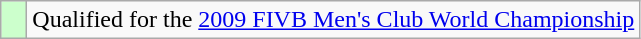<table class="wikitable" style="text-align: left;">
<tr>
<td width=10px bgcolor=#ccffcc></td>
<td>Qualified for the <a href='#'>2009 FIVB Men's Club World Championship</a></td>
</tr>
</table>
